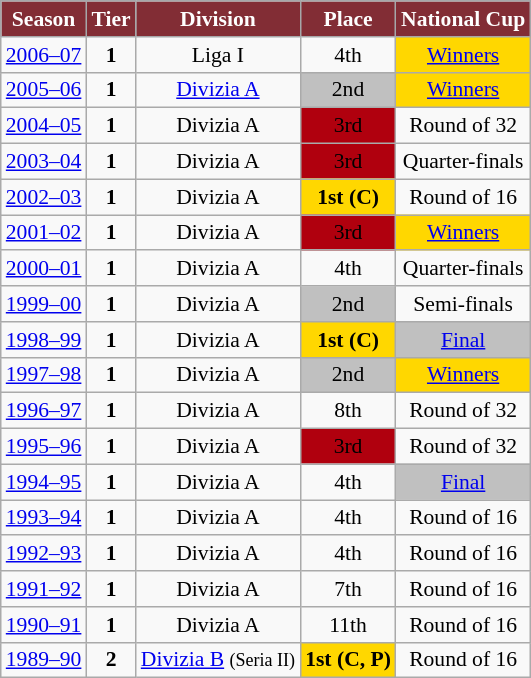<table class="wikitable" style="text-align:center; font-size:90%">
<tr>
<th style="background:#822d35;color:#fefefe;border:1px solid #a6a7a9">Season</th>
<th style="background:#822d35;color:#fefefe;border:1px solid #a6a7a9">Tier</th>
<th style="background:#822d35;color:#fefefe;border:1px solid #a6a7a9">Division</th>
<th style="background:#822d35;color:#fefefe;border:1px solid #a6a7a9">Place</th>
<th style="background:#822d35;color:#fefefe;border:1px solid #a6a7a9">National Cup</th>
</tr>
<tr>
<td><a href='#'>2006–07</a></td>
<td><strong>1</strong></td>
<td>Liga I</td>
<td>4th</td>
<td align=center bgcolor=gold><a href='#'>Winners</a></td>
</tr>
<tr>
<td><a href='#'>2005–06</a></td>
<td><strong>1</strong></td>
<td><a href='#'>Divizia A</a></td>
<td align=center bgcolor=silver>2nd</td>
<td align=center bgcolor=gold><a href='#'>Winners</a></td>
</tr>
<tr>
<td><a href='#'>2004–05</a></td>
<td><strong>1</strong></td>
<td>Divizia A</td>
<td align=center bgcolor=bronze>3rd</td>
<td>Round of 32</td>
</tr>
<tr>
<td><a href='#'>2003–04</a></td>
<td><strong>1</strong></td>
<td>Divizia A</td>
<td align=center bgcolor=bronze>3rd</td>
<td>Quarter-finals</td>
</tr>
<tr>
<td><a href='#'>2002–03</a></td>
<td><strong>1</strong></td>
<td>Divizia A</td>
<td align=center bgcolor=gold><strong>1st</strong> <strong>(C)</strong></td>
<td>Round of 16</td>
</tr>
<tr>
<td><a href='#'>2001–02</a></td>
<td><strong>1</strong></td>
<td>Divizia A</td>
<td align=center bgcolor=bronze>3rd</td>
<td align=center bgcolor=gold><a href='#'>Winners</a></td>
</tr>
<tr>
<td><a href='#'>2000–01</a></td>
<td><strong>1</strong></td>
<td>Divizia A</td>
<td>4th</td>
<td>Quarter-finals</td>
</tr>
<tr>
<td><a href='#'>1999–00</a></td>
<td><strong>1</strong></td>
<td>Divizia A</td>
<td align=center bgcolor=silver>2nd</td>
<td>Semi-finals</td>
</tr>
<tr>
<td><a href='#'>1998–99</a></td>
<td><strong>1</strong></td>
<td>Divizia A</td>
<td align=center bgcolor=gold><strong>1st</strong> <strong>(C)</strong></td>
<td align=center bgcolor=silver><a href='#'>Final</a></td>
</tr>
<tr>
<td><a href='#'>1997–98</a></td>
<td><strong>1</strong></td>
<td>Divizia A</td>
<td align=center bgcolor=silver>2nd</td>
<td align=center bgcolor=gold><a href='#'>Winners</a></td>
</tr>
<tr>
<td><a href='#'>1996–97</a></td>
<td><strong>1</strong></td>
<td>Divizia A</td>
<td>8th</td>
<td>Round of 32</td>
</tr>
<tr>
<td><a href='#'>1995–96</a></td>
<td><strong>1</strong></td>
<td>Divizia A</td>
<td align=center bgcolor=bronze>3rd</td>
<td>Round of 32</td>
</tr>
<tr>
<td><a href='#'>1994–95</a></td>
<td><strong>1</strong></td>
<td>Divizia A</td>
<td>4th</td>
<td align=center bgcolor=silver><a href='#'>Final</a></td>
</tr>
<tr>
<td><a href='#'>1993–94</a></td>
<td><strong>1</strong></td>
<td>Divizia A</td>
<td>4th</td>
<td>Round of 16</td>
</tr>
<tr>
<td><a href='#'>1992–93</a></td>
<td><strong>1</strong></td>
<td>Divizia A</td>
<td>4th</td>
<td>Round of 16</td>
</tr>
<tr>
<td><a href='#'>1991–92</a></td>
<td><strong>1</strong></td>
<td>Divizia A</td>
<td>7th</td>
<td>Round of 16</td>
</tr>
<tr>
<td><a href='#'>1990–91</a></td>
<td><strong>1</strong></td>
<td>Divizia A</td>
<td>11th</td>
<td>Round of 16</td>
</tr>
<tr>
<td><a href='#'>1989–90</a></td>
<td><strong>2</strong></td>
<td><a href='#'>Divizia B</a> <small>(Seria II)</small></td>
<td align=center bgcolor=gold><strong>1st</strong> <strong>(C, P)</strong></td>
<td>Round of 16</td>
</tr>
</table>
